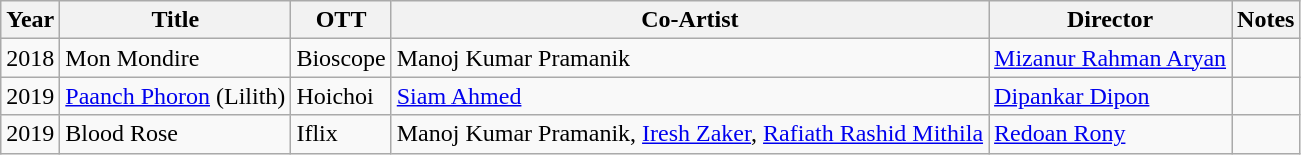<table class="wikitable">
<tr>
<th>Year</th>
<th>Title</th>
<th>OTT</th>
<th>Co-Artist</th>
<th>Director</th>
<th>Notes</th>
</tr>
<tr>
<td>2018</td>
<td>Mon Mondire</td>
<td>Bioscope</td>
<td>Manoj Kumar Pramanik</td>
<td><a href='#'>Mizanur Rahman Aryan</a></td>
<td></td>
</tr>
<tr>
<td>2019</td>
<td><a href='#'>Paanch Phoron</a> (Lilith)</td>
<td>Hoichoi</td>
<td><a href='#'>Siam Ahmed</a></td>
<td><a href='#'>Dipankar Dipon</a></td>
<td></td>
</tr>
<tr>
<td>2019</td>
<td>Blood Rose</td>
<td>Iflix</td>
<td>Manoj Kumar Pramanik, <a href='#'>Iresh Zaker</a>, <a href='#'>Rafiath Rashid Mithila</a></td>
<td><a href='#'>Redoan Rony</a></td>
<td></td>
</tr>
</table>
